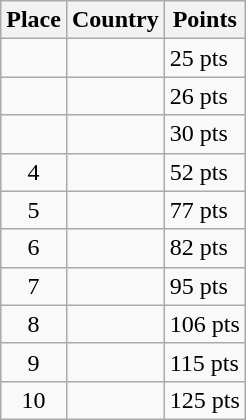<table class=wikitable>
<tr>
<th>Place</th>
<th>Country</th>
<th>Points</th>
</tr>
<tr>
<td align=center></td>
<td></td>
<td>25 pts</td>
</tr>
<tr>
<td align=center></td>
<td></td>
<td>26 pts</td>
</tr>
<tr>
<td align=center></td>
<td></td>
<td>30 pts</td>
</tr>
<tr>
<td align=center>4</td>
<td></td>
<td>52 pts</td>
</tr>
<tr>
<td align=center>5</td>
<td></td>
<td>77 pts</td>
</tr>
<tr>
<td align=center>6</td>
<td></td>
<td>82 pts</td>
</tr>
<tr>
<td align=center>7</td>
<td></td>
<td>95 pts</td>
</tr>
<tr>
<td align=center>8</td>
<td></td>
<td>106 pts</td>
</tr>
<tr>
<td align=center>9</td>
<td></td>
<td>115 pts</td>
</tr>
<tr>
<td align=center>10</td>
<td></td>
<td>125 pts</td>
</tr>
</table>
